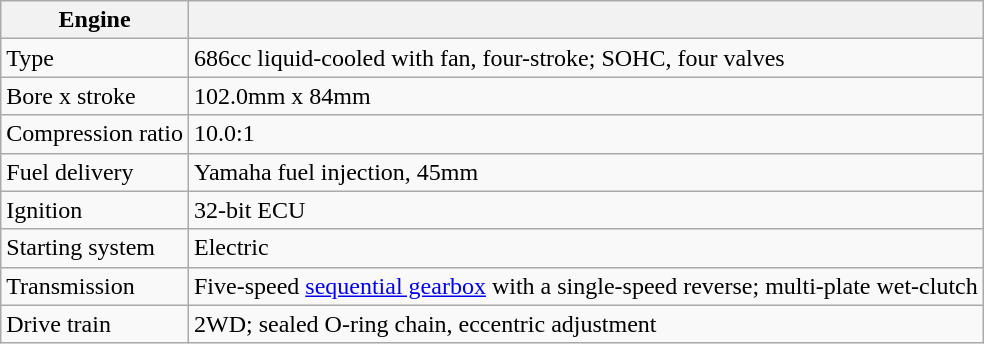<table class="wikitable">
<tr>
<th>Engine</th>
<th></th>
</tr>
<tr>
<td>Type</td>
<td>686cc liquid-cooled with fan, four-stroke; SOHC, four valves</td>
</tr>
<tr Power 110>
<td>Bore x stroke</td>
<td>102.0mm x 84mm</td>
</tr>
<tr>
<td>Compression ratio</td>
<td>10.0:1</td>
</tr>
<tr>
<td>Fuel delivery</td>
<td>Yamaha fuel injection, 45mm</td>
</tr>
<tr>
<td>Ignition</td>
<td>32-bit ECU</td>
</tr>
<tr>
<td>Starting system</td>
<td>Electric</td>
</tr>
<tr>
<td>Transmission</td>
<td>Five-speed <a href='#'>sequential gearbox</a> with a single-speed reverse; multi-plate wet-clutch</td>
</tr>
<tr>
<td>Drive train</td>
<td>2WD; sealed O-ring chain, eccentric adjustment</td>
</tr>
</table>
